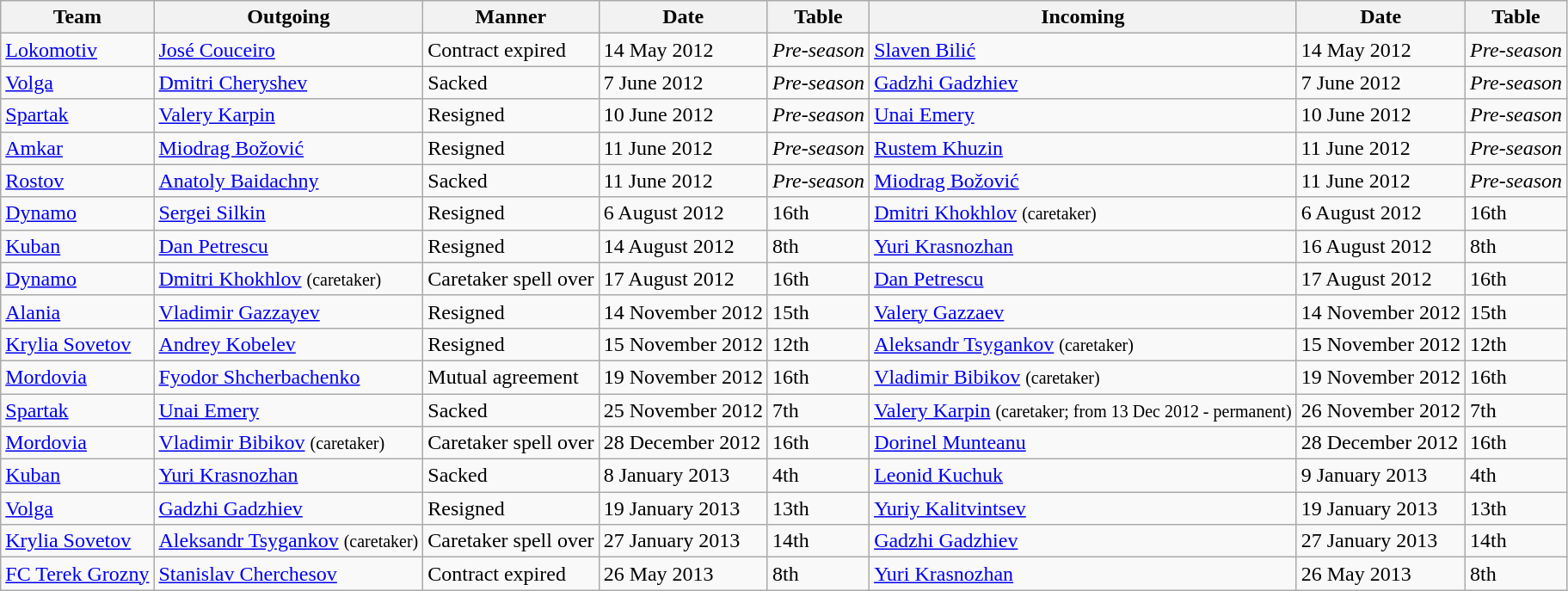<table class="wikitable">
<tr>
<th>Team</th>
<th>Outgoing</th>
<th>Manner</th>
<th>Date</th>
<th>Table</th>
<th>Incoming</th>
<th>Date</th>
<th>Table</th>
</tr>
<tr>
<td><a href='#'>Lokomotiv</a></td>
<td> <a href='#'>José Couceiro</a></td>
<td>Contract expired</td>
<td>14 May 2012</td>
<td><em>Pre-season</em></td>
<td> <a href='#'>Slaven Bilić</a></td>
<td>14 May 2012</td>
<td><em>Pre-season</em></td>
</tr>
<tr>
<td><a href='#'>Volga</a></td>
<td> <a href='#'>Dmitri Cheryshev</a></td>
<td>Sacked</td>
<td>7 June 2012</td>
<td><em>Pre-season</em></td>
<td> <a href='#'>Gadzhi Gadzhiev</a></td>
<td>7 June 2012</td>
<td><em>Pre-season</em></td>
</tr>
<tr>
<td><a href='#'>Spartak</a></td>
<td> <a href='#'>Valery Karpin</a></td>
<td>Resigned</td>
<td>10 June 2012</td>
<td><em>Pre-season</em></td>
<td> <a href='#'>Unai Emery</a></td>
<td>10 June 2012</td>
<td><em>Pre-season</em></td>
</tr>
<tr>
<td><a href='#'>Amkar</a></td>
<td> <a href='#'>Miodrag Božović</a></td>
<td>Resigned</td>
<td>11 June 2012</td>
<td><em>Pre-season</em></td>
<td> <a href='#'>Rustem Khuzin</a></td>
<td>11 June 2012</td>
<td><em>Pre-season</em></td>
</tr>
<tr>
<td><a href='#'>Rostov</a></td>
<td> <a href='#'>Anatoly Baidachny</a></td>
<td>Sacked</td>
<td>11 June 2012</td>
<td><em>Pre-season</em></td>
<td>  <a href='#'>Miodrag Božović</a></td>
<td>11 June 2012</td>
<td><em>Pre-season</em></td>
</tr>
<tr>
<td><a href='#'>Dynamo</a></td>
<td> <a href='#'>Sergei Silkin</a></td>
<td>Resigned</td>
<td>6 August 2012</td>
<td>16th</td>
<td>  <a href='#'>Dmitri Khokhlov</a> <small>(caretaker)</small></td>
<td>6 August 2012</td>
<td>16th</td>
</tr>
<tr>
<td><a href='#'>Kuban</a></td>
<td> <a href='#'>Dan Petrescu</a></td>
<td>Resigned</td>
<td>14 August 2012</td>
<td>8th</td>
<td>  <a href='#'>Yuri Krasnozhan</a></td>
<td>16 August 2012</td>
<td>8th</td>
</tr>
<tr>
<td><a href='#'>Dynamo</a></td>
<td> <a href='#'>Dmitri Khokhlov</a> <small>(caretaker)</small></td>
<td>Caretaker spell over</td>
<td>17 August 2012</td>
<td>16th</td>
<td> <a href='#'>Dan Petrescu</a></td>
<td>17 August 2012</td>
<td>16th</td>
</tr>
<tr>
<td><a href='#'>Alania</a></td>
<td> <a href='#'>Vladimir Gazzayev</a></td>
<td>Resigned</td>
<td>14 November 2012</td>
<td>15th</td>
<td> <a href='#'>Valery Gazzaev</a></td>
<td>14 November 2012</td>
<td>15th</td>
</tr>
<tr>
<td><a href='#'>Krylia Sovetov</a></td>
<td> <a href='#'>Andrey Kobelev</a></td>
<td>Resigned</td>
<td>15 November 2012</td>
<td>12th</td>
<td> <a href='#'>Aleksandr Tsygankov</a> <small>(caretaker)</small></td>
<td>15 November 2012</td>
<td>12th</td>
</tr>
<tr>
<td><a href='#'>Mordovia</a></td>
<td> <a href='#'>Fyodor Shcherbachenko</a></td>
<td>Mutual agreement</td>
<td>19 November 2012</td>
<td>16th</td>
<td> <a href='#'>Vladimir Bibikov</a> <small>(caretaker)</small></td>
<td>19 November 2012</td>
<td>16th</td>
</tr>
<tr>
<td><a href='#'>Spartak</a></td>
<td> <a href='#'>Unai Emery</a></td>
<td>Sacked</td>
<td>25 November 2012</td>
<td>7th</td>
<td> <a href='#'>Valery Karpin</a> <small>(caretaker; from 13 Dec 2012 - permanent)</small></td>
<td>26 November 2012</td>
<td>7th</td>
</tr>
<tr>
<td><a href='#'>Mordovia</a></td>
<td> <a href='#'>Vladimir Bibikov</a> <small>(caretaker)</small></td>
<td>Caretaker spell over</td>
<td>28 December 2012</td>
<td>16th</td>
<td> <a href='#'>Dorinel Munteanu</a></td>
<td>28 December 2012</td>
<td>16th</td>
</tr>
<tr>
<td><a href='#'>Kuban</a></td>
<td> <a href='#'>Yuri Krasnozhan</a></td>
<td>Sacked</td>
<td>8 January 2013</td>
<td>4th</td>
<td> <a href='#'>Leonid Kuchuk</a></td>
<td>9 January 2013</td>
<td>4th</td>
</tr>
<tr>
<td><a href='#'>Volga</a></td>
<td> <a href='#'>Gadzhi Gadzhiev</a></td>
<td>Resigned</td>
<td>19 January 2013</td>
<td>13th</td>
<td> <a href='#'>Yuriy Kalitvintsev</a></td>
<td>19 January 2013</td>
<td>13th</td>
</tr>
<tr>
<td><a href='#'>Krylia Sovetov</a></td>
<td> <a href='#'>Aleksandr Tsygankov</a> <small>(caretaker)</small></td>
<td>Caretaker spell over</td>
<td>27 January 2013</td>
<td>14th</td>
<td> <a href='#'>Gadzhi Gadzhiev</a></td>
<td>27 January 2013</td>
<td>14th</td>
</tr>
<tr>
<td><a href='#'>FC Terek Grozny</a></td>
<td> <a href='#'>Stanislav Cherchesov</a></td>
<td>Contract expired</td>
<td>26 May 2013</td>
<td>8th</td>
<td> <a href='#'>Yuri Krasnozhan</a></td>
<td>26 May 2013</td>
<td>8th</td>
</tr>
</table>
